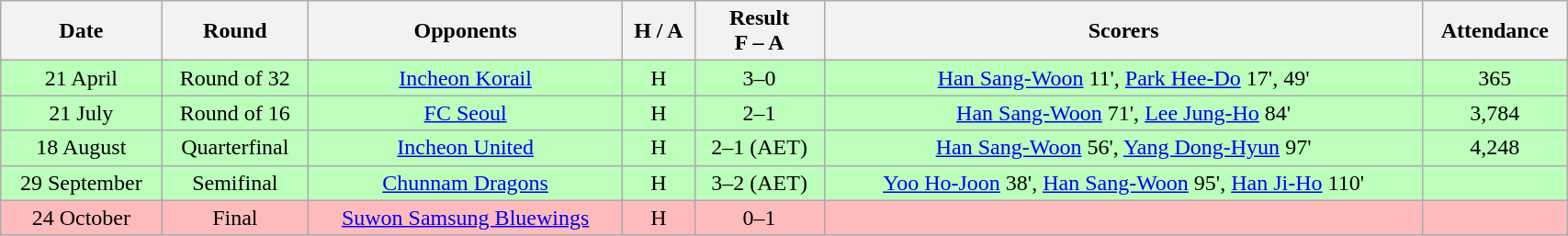<table class="wikitable" style="text-align:center; width:90%;">
<tr>
<th>Date</th>
<th>Round</th>
<th>Opponents</th>
<th>H / A</th>
<th>Result<br>F – A</th>
<th>Scorers</th>
<th>Attendance</th>
</tr>
<tr bgcolor="#bbffbb">
<td>21 April</td>
<td>Round of 32</td>
<td><a href='#'>Incheon Korail</a></td>
<td>H</td>
<td>3–0</td>
<td><a href='#'>Han Sang-Woon</a> 11', <a href='#'>Park Hee-Do</a> 17', 49'</td>
<td>365</td>
</tr>
<tr bgcolor="#bbffbb">
<td>21 July</td>
<td>Round of 16</td>
<td><a href='#'>FC Seoul</a></td>
<td>H</td>
<td>2–1</td>
<td><a href='#'>Han Sang-Woon</a> 71', <a href='#'>Lee Jung-Ho</a> 84'</td>
<td>3,784</td>
</tr>
<tr bgcolor="#bbffbb">
<td>18 August</td>
<td>Quarterfinal</td>
<td><a href='#'>Incheon United</a></td>
<td>H</td>
<td>2–1 (AET)</td>
<td><a href='#'>Han Sang-Woon</a> 56', <a href='#'>Yang Dong-Hyun</a> 97'</td>
<td>4,248</td>
</tr>
<tr bgcolor="#bbffbb">
<td>29 September</td>
<td>Semifinal</td>
<td><a href='#'>Chunnam Dragons</a></td>
<td>H</td>
<td>3–2 (AET)</td>
<td><a href='#'>Yoo Ho-Joon</a> 38', <a href='#'>Han Sang-Woon</a> 95', <a href='#'>Han Ji-Ho</a> 110'</td>
<td></td>
</tr>
<tr bgcolor="#ffbbbb">
<td>24 October</td>
<td>Final</td>
<td><a href='#'>Suwon Samsung Bluewings</a></td>
<td>H</td>
<td>0–1</td>
<td></td>
<td></td>
</tr>
</table>
